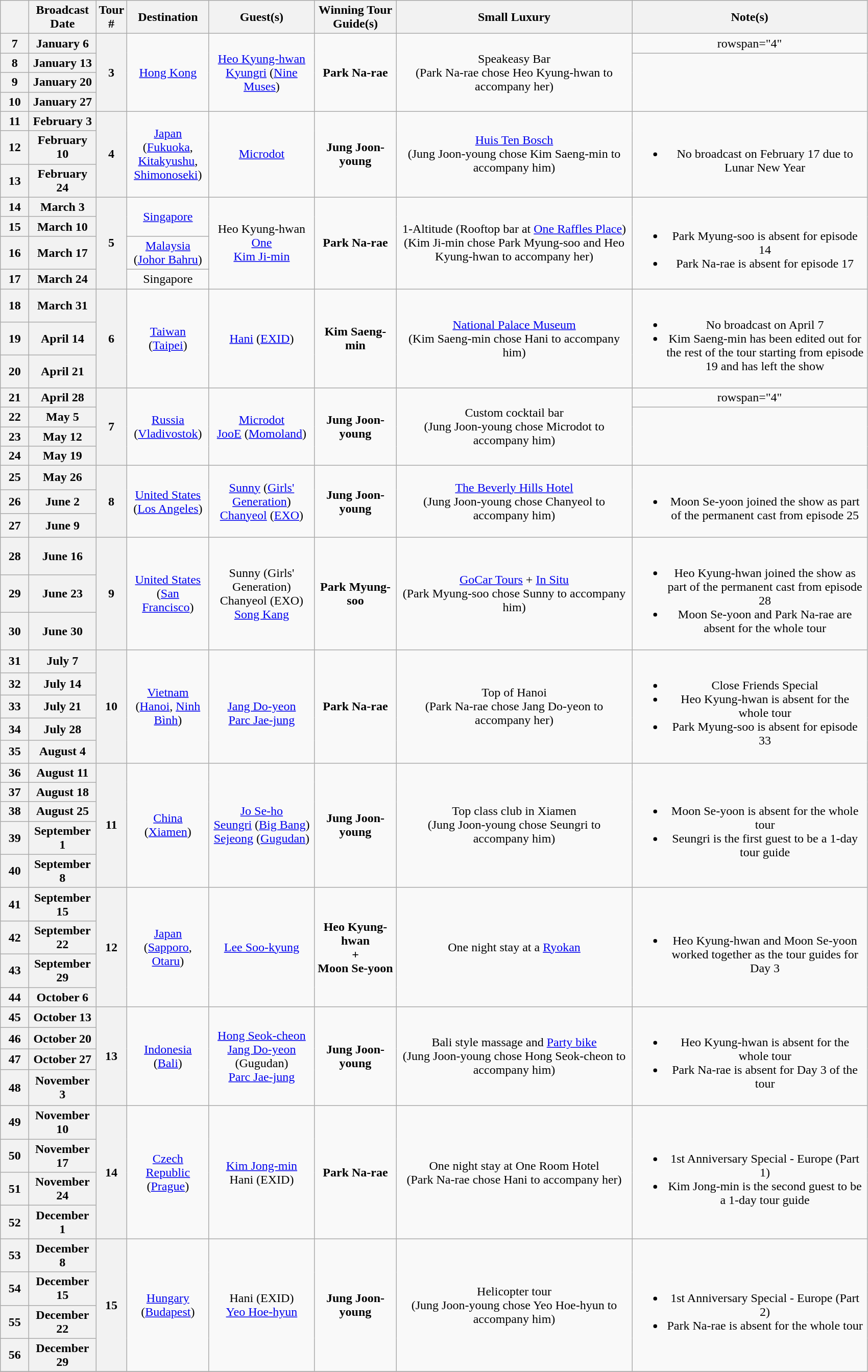<table Class ="wikitable" style="text-align:center">
<tr>
<th style="width:30px"></th>
<th style="width:80px">Broadcast Date</th>
<th style="width:30px">Tour #</th>
<th style="width:100px">Destination</th>
<th style="width:130px">Guest(s)</th>
<th style="width:100px">Winning Tour Guide(s)</th>
<th style="width:300px">Small Luxury</th>
<th style="width:300px">Note(s)</th>
</tr>
<tr>
<th>7</th>
<th>January 6</th>
<th rowspan="4">3</th>
<td rowspan="4"><a href='#'>Hong Kong</a></td>
<td rowspan="4"><a href='#'>Heo Kyung-hwan</a><br><a href='#'>Kyungri</a> (<a href='#'>Nine Muses</a>)</td>
<td rowspan="4"><strong>Park Na-rae</strong></td>
<td rowspan="4">Speakeasy Bar<br>(Park Na-rae chose Heo Kyung-hwan to accompany her)</td>
<td>rowspan="4" </td>
</tr>
<tr>
<th>8</th>
<th>January 13</th>
</tr>
<tr>
<th>9</th>
<th>January 20</th>
</tr>
<tr>
<th>10</th>
<th>January 27</th>
</tr>
<tr>
<th>11</th>
<th>February 3</th>
<th rowspan="3">4</th>
<td rowspan="3"><a href='#'>Japan</a> (<a href='#'>Fukuoka</a>, <a href='#'>Kitakyushu</a>, <a href='#'>Shimonoseki</a>)</td>
<td rowspan="3"><a href='#'>Microdot</a></td>
<td rowspan="3"><strong>Jung Joon-young</strong></td>
<td rowspan="3"><a href='#'>Huis Ten Bosch</a><br>(Jung Joon-young chose Kim Saeng-min to accompany him)</td>
<td rowspan="3"><br><ul><li>No broadcast on February 17 due to Lunar New Year</li></ul></td>
</tr>
<tr>
<th>12</th>
<th>February 10</th>
</tr>
<tr>
<th>13</th>
<th>February 24</th>
</tr>
<tr>
<th>14</th>
<th>March 3</th>
<th rowspan="4">5</th>
<td rowspan="2"><a href='#'>Singapore</a></td>
<td rowspan="4">Heo Kyung-hwan<br><a href='#'>One</a><br><a href='#'>Kim Ji-min</a></td>
<td rowspan="4"><strong>Park Na-rae</strong></td>
<td rowspan="4">1-Altitude (Rooftop bar at <a href='#'>One Raffles Place</a>)<br>(Kim Ji-min chose Park Myung-soo and Heo Kyung-hwan to accompany her)</td>
<td rowspan="4"><br><ul><li>Park Myung-soo is absent for episode 14</li><li>Park Na-rae is absent for episode 17</li></ul></td>
</tr>
<tr>
<th>15</th>
<th>March 10</th>
</tr>
<tr>
<th>16</th>
<th>March 17</th>
<td><a href='#'>Malaysia</a> (<a href='#'>Johor Bahru</a>)</td>
</tr>
<tr>
<th>17</th>
<th>March 24</th>
<td>Singapore</td>
</tr>
<tr>
<th>18</th>
<th>March 31</th>
<th rowspan="3">6</th>
<td rowspan="3"><a href='#'>Taiwan</a> (<a href='#'>Taipei</a>)</td>
<td rowspan="3"><a href='#'>Hani</a> (<a href='#'>EXID</a>)</td>
<td rowspan="3"><strong>Kim Saeng-min</strong></td>
<td rowspan="3"><a href='#'>National Palace Museum</a><br>(Kim Saeng-min chose Hani to accompany him)</td>
<td rowspan="3"><br><ul><li>No broadcast on April 7</li><li>Kim Saeng-min has been edited out for the rest of the tour starting from episode 19 and has left the show</li></ul></td>
</tr>
<tr>
<th>19</th>
<th>April 14</th>
</tr>
<tr>
<th>20</th>
<th>April 21</th>
</tr>
<tr>
<th>21</th>
<th>April 28</th>
<th rowspan="4">7</th>
<td rowspan="4"><a href='#'>Russia</a> (<a href='#'>Vladivostok</a>)</td>
<td rowspan="4"><a href='#'>Microdot</a><br><a href='#'>JooE</a> (<a href='#'>Momoland</a>)</td>
<td rowspan="4"><strong>Jung Joon-young</strong></td>
<td rowspan="4">Custom cocktail bar<br>(Jung Joon-young chose Microdot to accompany him)</td>
<td>rowspan="4" </td>
</tr>
<tr>
<th>22</th>
<th>May 5</th>
</tr>
<tr>
<th>23</th>
<th>May 12</th>
</tr>
<tr>
<th>24</th>
<th>May 19</th>
</tr>
<tr>
<th>25</th>
<th>May 26</th>
<th rowspan="3">8</th>
<td rowspan="3"><a href='#'>United States</a> (<a href='#'>Los Angeles</a>)</td>
<td rowspan="3"><a href='#'>Sunny</a> (<a href='#'>Girls' Generation</a>)<br><a href='#'>Chanyeol</a> (<a href='#'>EXO</a>)</td>
<td rowspan="3"><strong>Jung Joon-young</strong></td>
<td rowspan="3"><a href='#'>The Beverly Hills Hotel</a><br>(Jung Joon-young chose Chanyeol to accompany him)</td>
<td rowspan="3"><br><ul><li>Moon Se-yoon joined the show as part of the permanent cast from episode 25</li></ul></td>
</tr>
<tr>
<th>26</th>
<th>June 2</th>
</tr>
<tr>
<th>27</th>
<th>June 9</th>
</tr>
<tr>
<th>28</th>
<th>June 16</th>
<th rowspan="3">9</th>
<td rowspan="3"><a href='#'>United States</a> (<a href='#'>San Francisco</a>)</td>
<td rowspan="3">Sunny (Girls' Generation)<br>Chanyeol (EXO)<br><a href='#'>Song Kang</a></td>
<td rowspan="3"><strong>Park Myung-soo</strong></td>
<td rowspan="3"><a href='#'>GoCar Tours</a> + <a href='#'>In Situ</a><br>(Park Myung-soo chose Sunny to accompany him)</td>
<td rowspan="3"><br><ul><li>Heo Kyung-hwan joined the show as part of the permanent cast from episode 28</li><li>Moon Se-yoon and Park Na-rae are absent for the whole tour</li></ul></td>
</tr>
<tr>
<th>29</th>
<th>June 23</th>
</tr>
<tr>
<th>30</th>
<th>June 30</th>
</tr>
<tr>
<th>31</th>
<th>July 7</th>
<th rowspan="5">10</th>
<td rowspan="5"><a href='#'>Vietnam</a> (<a href='#'>Hanoi</a>, <a href='#'>Ninh Bình</a>)</td>
<td rowspan="5"><br><a href='#'>Jang Do-yeon</a><br><a href='#'>Parc Jae-jung</a></td>
<td rowspan="5"><strong>Park Na-rae</strong></td>
<td rowspan="5">Top of Hanoi<br>(Park Na-rae chose Jang Do-yeon to accompany her)</td>
<td rowspan="5"><br><ul><li>Close Friends Special</li><li>Heo Kyung-hwan is absent for the whole tour</li><li>Park Myung-soo is absent for episode 33</li></ul></td>
</tr>
<tr>
<th>32</th>
<th>July 14</th>
</tr>
<tr>
<th>33</th>
<th>July 21</th>
</tr>
<tr>
<th>34</th>
<th>July 28</th>
</tr>
<tr>
<th>35</th>
<th>August 4</th>
</tr>
<tr>
<th>36</th>
<th>August 11</th>
<th rowspan="5">11</th>
<td rowspan="5"><a href='#'>China</a> (<a href='#'>Xiamen</a>)</td>
<td rowspan="5"><a href='#'>Jo Se-ho</a><br><a href='#'>Seungri</a> (<a href='#'>Big Bang</a>)<br><a href='#'>Sejeong</a> (<a href='#'>Gugudan</a>)</td>
<td rowspan="5"><strong>Jung Joon-young</strong></td>
<td rowspan="5">Top class club in Xiamen <br>(Jung Joon-young chose Seungri to accompany him)</td>
<td rowspan="5"><br><ul><li>Moon Se-yoon is absent for the whole tour</li><li>Seungri is the first guest to be a 1-day tour guide</li></ul></td>
</tr>
<tr>
<th>37</th>
<th>August 18</th>
</tr>
<tr>
<th>38</th>
<th>August 25</th>
</tr>
<tr>
<th>39</th>
<th>September 1</th>
</tr>
<tr>
<th>40</th>
<th>September 8</th>
</tr>
<tr>
<th>41</th>
<th>September 15</th>
<th rowspan="4">12</th>
<td rowspan="4"><a href='#'>Japan</a> (<a href='#'>Sapporo</a>, <a href='#'>Otaru</a>)</td>
<td rowspan="4"><a href='#'>Lee Soo-kyung</a></td>
<td rowspan="4"><strong>Heo Kyung-hwan<br>+<br>Moon Se-yoon</strong></td>
<td rowspan="4">One night stay at a <a href='#'>Ryokan</a></td>
<td rowspan="4"><br><ul><li>Heo Kyung-hwan and Moon Se-yoon worked together as the tour guides for Day 3</li></ul></td>
</tr>
<tr>
<th>42</th>
<th>September 22</th>
</tr>
<tr>
<th>43</th>
<th>September 29</th>
</tr>
<tr>
<th>44</th>
<th>October 6</th>
</tr>
<tr>
<th>45</th>
<th>October 13</th>
<th rowspan="4">13</th>
<td rowspan="4"><a href='#'>Indonesia</a> (<a href='#'>Bali</a>)</td>
<td rowspan="4"><a href='#'>Hong Seok-cheon</a><br><a href='#'>Jang Do-yeon</a><br> (Gugudan)<br><a href='#'>Parc Jae-jung</a></td>
<td rowspan="4"><strong>Jung Joon-young</strong></td>
<td rowspan="4">Bali style massage and <a href='#'>Party bike</a><br>(Jung Joon-young chose Hong Seok-cheon to accompany him)</td>
<td rowspan="4"><br><ul><li>Heo Kyung-hwan is absent for the whole tour</li><li>Park Na-rae is absent for Day 3 of the tour</li></ul></td>
</tr>
<tr>
<th>46</th>
<th>October 20</th>
</tr>
<tr>
<th>47</th>
<th>October 27</th>
</tr>
<tr>
<th>48</th>
<th>November 3</th>
</tr>
<tr>
<th>49</th>
<th>November 10</th>
<th rowspan="4">14</th>
<td rowspan="4"><a href='#'>Czech Republic</a> (<a href='#'>Prague</a>)</td>
<td rowspan="4"><a href='#'>Kim Jong-min</a><br>Hani (EXID)</td>
<td rowspan="4"><strong>Park Na-rae</strong></td>
<td rowspan="4">One night stay at One Room Hotel<br>(Park Na-rae chose Hani to accompany her)</td>
<td rowspan="4"><br><ul><li>1st Anniversary Special - Europe (Part 1)</li><li>Kim Jong-min is the second guest to be a 1-day tour guide</li></ul></td>
</tr>
<tr>
<th>50</th>
<th>November 17</th>
</tr>
<tr>
<th>51</th>
<th>November 24</th>
</tr>
<tr>
<th>52</th>
<th>December 1</th>
</tr>
<tr>
<th>53</th>
<th>December 8</th>
<th rowspan="4">15</th>
<td rowspan="4"><a href='#'>Hungary</a> (<a href='#'>Budapest</a>)</td>
<td rowspan="4">Hani (EXID)<br><a href='#'>Yeo Hoe-hyun</a></td>
<td rowspan="4"><strong>Jung Joon-young</strong></td>
<td rowspan="4">Helicopter tour<br>(Jung Joon-young chose Yeo Hoe-hyun to accompany him)</td>
<td rowspan="4"><br><ul><li>1st Anniversary Special - Europe (Part 2)</li><li>Park Na-rae is absent for the whole tour</li></ul></td>
</tr>
<tr>
<th>54</th>
<th>December 15</th>
</tr>
<tr>
<th>55</th>
<th>December 22</th>
</tr>
<tr>
<th>56</th>
<th>December 29</th>
</tr>
<tr>
</tr>
</table>
